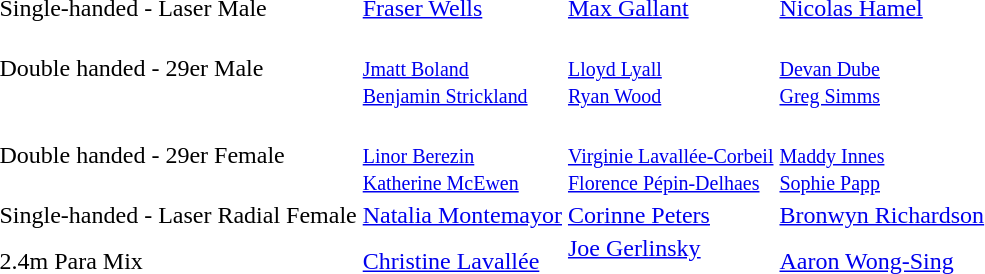<table>
<tr>
<td>Single-handed - Laser Male</td>
<td><a href='#'>Fraser Wells</a><br> </td>
<td><a href='#'>Max Gallant</a><br> </td>
<td><a href='#'>Nicolas Hamel</a><br> </td>
</tr>
<tr>
<td>Double handed - 29er Male </td>
<td><br><small><a href='#'>Jmatt Boland</a><br><a href='#'>Benjamin Strickland</a></small></td>
<td><br><small><a href='#'>Lloyd Lyall</a><br><a href='#'>Ryan Wood</a> </small></td>
<td><br><small><a href='#'>Devan Dube</a><br><a href='#'>Greg Simms</a></small></td>
</tr>
<tr>
<td>Double handed - 29er Female</td>
<td><br><small><a href='#'>Linor Berezin</a><br><a href='#'>Katherine McEwen</a> </small></td>
<td><br><small><a href='#'>Virginie Lavallée-Corbeil</a><br><a href='#'>Florence Pépin-Delhaes</a> </small></td>
<td><br><small><a href='#'>Maddy Innes</a><br><a href='#'>Sophie Papp</a> </small><br></td>
</tr>
<tr>
<td>Single-handed - Laser Radial Female</td>
<td><a href='#'>Natalia Montemayor</a><br></td>
<td><a href='#'>Corinne Peters</a><br></td>
<td><a href='#'>Bronwyn Richardson</a> <br></td>
</tr>
<tr>
<td>2.4m Para Mix</td>
<td><a href='#'>Christine Lavallée</a><br></td>
<td><a href='#'>Joe Gerlinsky</a><br><br><small> </small></td>
<td><a href='#'>Aaron Wong-Sing</a><br></td>
</tr>
</table>
